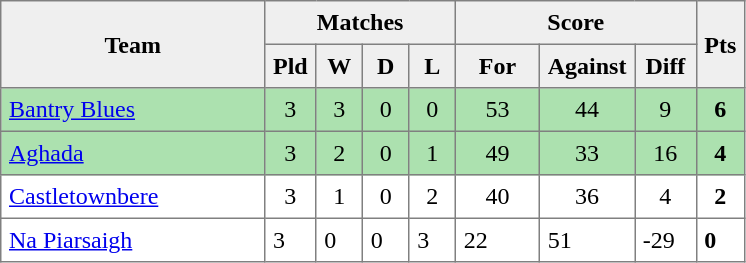<table style=border-collapse:collapse border=1 cellspacing=0 cellpadding=5>
<tr align=center bgcolor=#efefef>
<th rowspan=2 width=165>Team</th>
<th colspan=4>Matches</th>
<th colspan=3>Score</th>
<th rowspan=2width=20>Pts</th>
</tr>
<tr align=center bgcolor=#efefef>
<th width=20>Pld</th>
<th width=20>W</th>
<th width=20>D</th>
<th width=20>L</th>
<th width=45>For</th>
<th width=45>Against</th>
<th width=30>Diff</th>
</tr>
<tr align=center style="background:#ACE1AF;">
<td style="text-align:left;"><a href='#'>Bantry Blues</a></td>
<td>3</td>
<td>3</td>
<td>0</td>
<td>0</td>
<td>53</td>
<td>44</td>
<td>9</td>
<td><strong>6</strong></td>
</tr>
<tr align=center style="background:#ACE1AF;">
<td style="text-align:left;"><a href='#'>Aghada</a></td>
<td>3</td>
<td>2</td>
<td>0</td>
<td>1</td>
<td>49</td>
<td>33</td>
<td>16</td>
<td><strong>4</strong></td>
</tr>
<tr align=center>
<td style="text-align:left;"><a href='#'>Castletownbere</a></td>
<td>3</td>
<td>1</td>
<td>0</td>
<td>2</td>
<td>40</td>
<td>36</td>
<td>4</td>
<td><strong>2</strong></td>
</tr>
<tr>
<td style="text-align:left;"><a href='#'>Na Piarsaigh</a></td>
<td>3</td>
<td>0</td>
<td>0</td>
<td>3</td>
<td>22</td>
<td>51</td>
<td>-29</td>
<td><strong>0</strong></td>
</tr>
</table>
